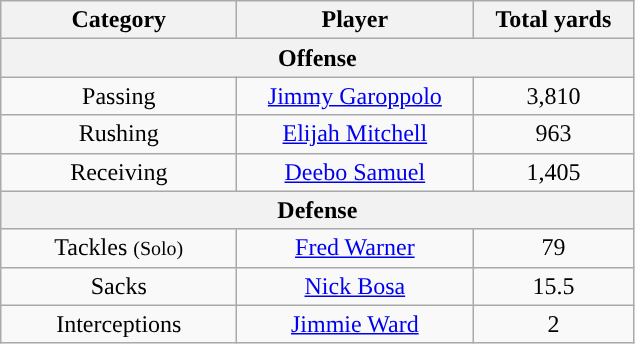<table class="wikitable" style="text-align:center">
<tr>
<th width="150">Category</th>
<th width="150">Player</th>
<th width="100">Total yards</th>
</tr>
<tr>
<th align="center" colspan="4">Offense</th>
</tr>
<tr>
<td>Passing</td>
<td><a href='#'>Jimmy Garoppolo</a></td>
<td>3,810</td>
</tr>
<tr>
<td>Rushing</td>
<td><a href='#'>Elijah Mitchell</a></td>
<td>963</td>
</tr>
<tr>
<td>Receiving</td>
<td><a href='#'>Deebo Samuel</a></td>
<td>1,405</td>
</tr>
<tr>
<th align="center" colspan="4">Defense</th>
</tr>
<tr>
<td>Tackles <small>(Solo)</small></td>
<td><a href='#'>Fred Warner</a></td>
<td>79</td>
</tr>
<tr>
<td>Sacks</td>
<td><a href='#'>Nick Bosa</a></td>
<td>15.5</td>
</tr>
<tr>
<td>Interceptions</td>
<td><a href='#'>Jimmie Ward</a></td>
<td>2</td>
</tr>
</table>
